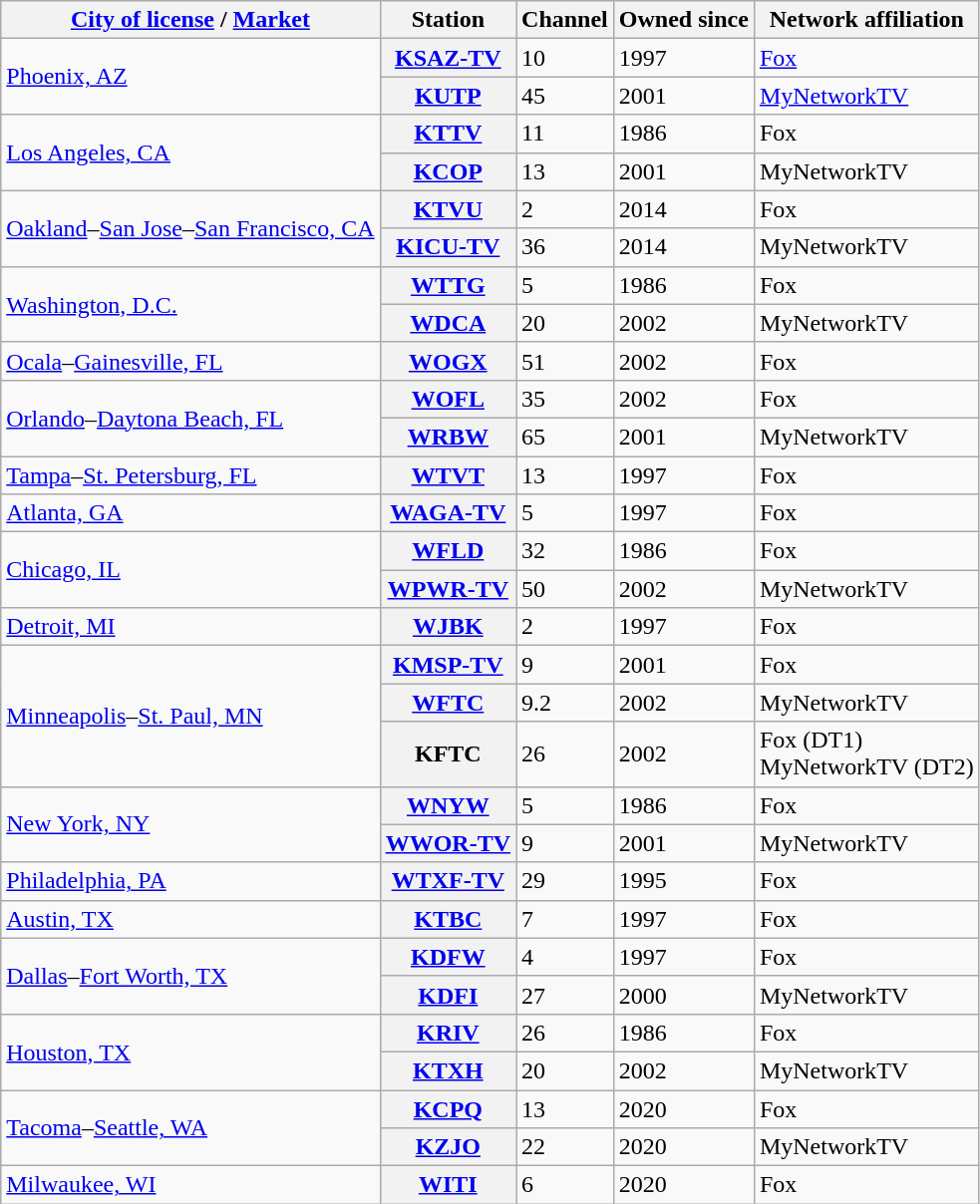<table class="wikitable sortable">
<tr>
<th><a href='#'>City of license</a> / <a href='#'>Market</a></th>
<th>Station</th>
<th>Channel</th>
<th>Owned since</th>
<th>Network affiliation</th>
</tr>
<tr>
<td rowspan="2"><a href='#'>Phoenix, AZ</a></td>
<th><a href='#'>KSAZ-TV</a></th>
<td>10</td>
<td>1997</td>
<td><a href='#'>Fox</a></td>
</tr>
<tr>
<th><a href='#'>KUTP</a></th>
<td>45</td>
<td>2001</td>
<td><a href='#'>MyNetworkTV</a></td>
</tr>
<tr>
<td rowspan="2"><a href='#'>Los Angeles, CA</a></td>
<th><a href='#'>KTTV</a></th>
<td>11</td>
<td>1986</td>
<td>Fox</td>
</tr>
<tr>
<th><a href='#'>KCOP</a></th>
<td>13</td>
<td>2001</td>
<td>MyNetworkTV</td>
</tr>
<tr>
<td rowspan="2"><a href='#'>Oakland</a>–<a href='#'>San Jose</a>–<a href='#'>San Francisco, CA</a></td>
<th><a href='#'>KTVU</a></th>
<td>2</td>
<td>2014</td>
<td>Fox</td>
</tr>
<tr>
<th><a href='#'>KICU-TV</a></th>
<td>36</td>
<td>2014</td>
<td>MyNetworkTV</td>
</tr>
<tr>
<td rowspan="2"><a href='#'>Washington, D.C.</a></td>
<th><a href='#'>WTTG</a></th>
<td>5</td>
<td>1986</td>
<td>Fox</td>
</tr>
<tr>
<th><a href='#'>WDCA</a></th>
<td>20</td>
<td>2002</td>
<td>MyNetworkTV</td>
</tr>
<tr>
<td><a href='#'>Ocala</a>–<a href='#'>Gainesville, FL</a></td>
<th><a href='#'>WOGX</a></th>
<td>51</td>
<td>2002</td>
<td>Fox</td>
</tr>
<tr>
<td rowspan="2"><a href='#'>Orlando</a>–<a href='#'>Daytona Beach, FL</a></td>
<th><a href='#'>WOFL</a></th>
<td>35</td>
<td>2002</td>
<td>Fox</td>
</tr>
<tr>
<th><a href='#'>WRBW</a></th>
<td>65</td>
<td>2001</td>
<td>MyNetworkTV</td>
</tr>
<tr>
<td><a href='#'>Tampa</a>–<a href='#'>St. Petersburg, FL</a></td>
<th><a href='#'>WTVT</a></th>
<td>13</td>
<td>1997</td>
<td>Fox</td>
</tr>
<tr>
<td><a href='#'>Atlanta, GA</a></td>
<th><a href='#'>WAGA-TV</a></th>
<td>5</td>
<td>1997</td>
<td>Fox</td>
</tr>
<tr>
<td rowspan="2"><a href='#'>Chicago, IL</a></td>
<th><a href='#'>WFLD</a></th>
<td>32</td>
<td>1986</td>
<td>Fox</td>
</tr>
<tr>
<th><a href='#'>WPWR-TV</a></th>
<td>50</td>
<td>2002</td>
<td>MyNetworkTV</td>
</tr>
<tr>
<td><a href='#'>Detroit, MI</a></td>
<th><a href='#'>WJBK</a></th>
<td>2</td>
<td>1997</td>
<td>Fox</td>
</tr>
<tr>
<td rowspan="3"><a href='#'>Minneapolis</a>–<a href='#'>St. Paul, MN</a></td>
<th><a href='#'>KMSP-TV</a></th>
<td>9</td>
<td>2001</td>
<td>Fox</td>
</tr>
<tr>
<th><a href='#'>WFTC</a></th>
<td>9.2</td>
<td>2002</td>
<td>MyNetworkTV</td>
</tr>
<tr>
<th>KFTC</th>
<td>26</td>
<td>2002</td>
<td>Fox (DT1)<br>MyNetworkTV (DT2)</td>
</tr>
<tr>
<td rowspan="2"><a href='#'>New York, NY</a></td>
<th><a href='#'>WNYW</a></th>
<td>5</td>
<td>1986</td>
<td>Fox</td>
</tr>
<tr>
<th><a href='#'>WWOR-TV</a></th>
<td>9</td>
<td>2001</td>
<td>MyNetworkTV</td>
</tr>
<tr>
<td><a href='#'>Philadelphia, PA</a></td>
<th><a href='#'>WTXF-TV</a></th>
<td>29</td>
<td>1995</td>
<td>Fox</td>
</tr>
<tr>
<td><a href='#'>Austin, TX</a></td>
<th><a href='#'>KTBC</a></th>
<td>7</td>
<td>1997</td>
<td>Fox</td>
</tr>
<tr>
<td rowspan="2"><a href='#'>Dallas</a>–<a href='#'>Fort Worth, TX</a></td>
<th><a href='#'>KDFW</a></th>
<td>4</td>
<td>1997</td>
<td>Fox</td>
</tr>
<tr>
<th><a href='#'>KDFI</a></th>
<td>27</td>
<td>2000</td>
<td>MyNetworkTV</td>
</tr>
<tr>
<td rowspan="2"><a href='#'>Houston, TX</a></td>
<th><a href='#'>KRIV</a></th>
<td>26</td>
<td>1986</td>
<td>Fox</td>
</tr>
<tr>
<th><a href='#'>KTXH</a></th>
<td>20</td>
<td>2002</td>
<td>MyNetworkTV</td>
</tr>
<tr>
<td rowspan="2"><a href='#'>Tacoma</a>–<a href='#'>Seattle, WA</a></td>
<th><a href='#'>KCPQ</a></th>
<td>13</td>
<td>2020</td>
<td>Fox</td>
</tr>
<tr>
<th><a href='#'>KZJO</a></th>
<td>22</td>
<td>2020</td>
<td>MyNetworkTV</td>
</tr>
<tr>
<td><a href='#'>Milwaukee, WI</a></td>
<th><a href='#'>WITI</a></th>
<td>6</td>
<td>2020</td>
<td>Fox</td>
</tr>
</table>
